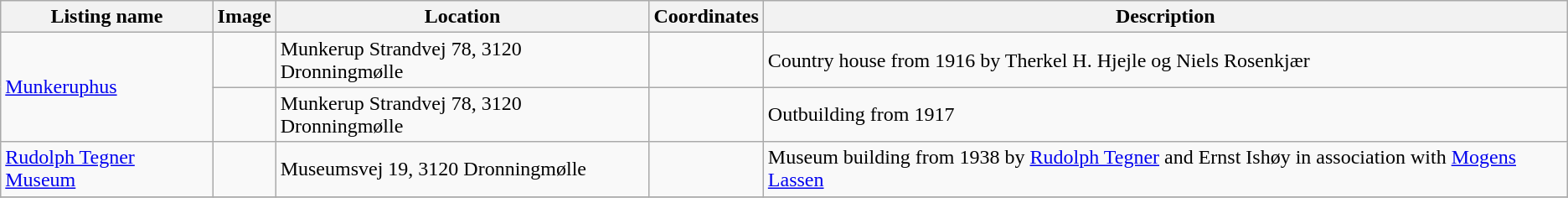<table class="wikitable sortable">
<tr>
<th>Listing name</th>
<th>Image</th>
<th>Location</th>
<th>Coordinates</th>
<th>Description</th>
</tr>
<tr>
<td rowspan="2"><a href='#'>Munkeruphus</a></td>
<td></td>
<td>Munkerup Strandvej 78, 3120 Dronningmølle</td>
<td></td>
<td>Country house from 1916 by Therkel H. Hjejle og Niels Rosenkjær</td>
</tr>
<tr>
<td></td>
<td>Munkerup Strandvej 78, 3120 Dronningmølle</td>
<td></td>
<td>Outbuilding from 1917</td>
</tr>
<tr>
<td><a href='#'>Rudolph Tegner Museum</a></td>
<td></td>
<td>Museumsvej 19, 3120 Dronningmølle</td>
<td></td>
<td>Museum building from 1938 by <a href='#'>Rudolph Tegner</a> and Ernst Ishøy in association with <a href='#'>Mogens Lassen</a></td>
</tr>
<tr>
</tr>
</table>
